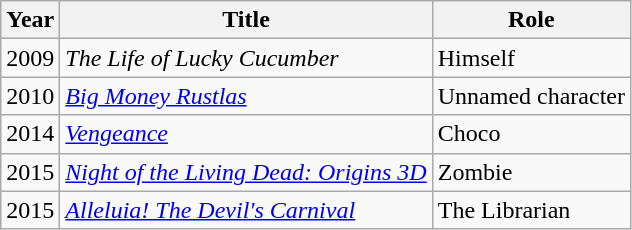<table class="wikitable sortable">
<tr>
<th>Year</th>
<th>Title</th>
<th>Role</th>
</tr>
<tr>
<td>2009</td>
<td><em>The Life of Lucky Cucumber</em></td>
<td>Himself</td>
</tr>
<tr>
<td>2010</td>
<td><em><a href='#'>Big Money Rustlas</a></em></td>
<td>Unnamed character</td>
</tr>
<tr>
<td>2014</td>
<td><em><a href='#'>Vengeance</a></em></td>
<td>Choco</td>
</tr>
<tr>
<td>2015</td>
<td><em><a href='#'>Night of the Living Dead: Origins 3D</a></em></td>
<td>Zombie</td>
</tr>
<tr>
<td>2015</td>
<td><em><a href='#'>Alleluia! The Devil's Carnival</a></em></td>
<td>The Librarian</td>
</tr>
</table>
